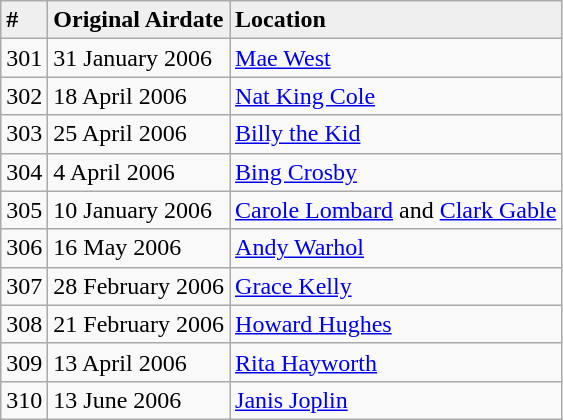<table class="wikitable">
<tr style="background:#EFEFEF">
<td><strong>#</strong></td>
<td><strong>Original Airdate</strong></td>
<td><strong>Location</strong></td>
</tr>
<tr>
<td>301</td>
<td>31 January 2006</td>
<td><a href='#'>Mae West</a></td>
</tr>
<tr>
<td>302</td>
<td>18 April 2006</td>
<td><a href='#'>Nat King Cole</a></td>
</tr>
<tr>
<td>303</td>
<td>25 April 2006</td>
<td><a href='#'>Billy the Kid</a></td>
</tr>
<tr>
<td>304</td>
<td>4 April 2006</td>
<td><a href='#'>Bing Crosby</a></td>
</tr>
<tr>
<td>305</td>
<td>10 January 2006</td>
<td><a href='#'>Carole Lombard</a> and <a href='#'>Clark Gable</a></td>
</tr>
<tr>
<td>306</td>
<td>16 May 2006</td>
<td><a href='#'>Andy Warhol</a></td>
</tr>
<tr>
<td>307</td>
<td>28 February 2006</td>
<td><a href='#'>Grace Kelly</a></td>
</tr>
<tr>
<td>308</td>
<td>21 February 2006</td>
<td><a href='#'>Howard Hughes</a></td>
</tr>
<tr>
<td>309</td>
<td>13 April 2006</td>
<td><a href='#'>Rita Hayworth</a></td>
</tr>
<tr>
<td>310</td>
<td>13 June 2006</td>
<td><a href='#'>Janis Joplin</a></td>
</tr>
</table>
